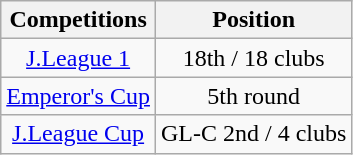<table class="wikitable" style="text-align:center;">
<tr>
<th>Competitions</th>
<th>Position</th>
</tr>
<tr>
<td><a href='#'>J.League 1</a></td>
<td>18th / 18 clubs</td>
</tr>
<tr>
<td><a href='#'>Emperor's Cup</a></td>
<td>5th round</td>
</tr>
<tr>
<td><a href='#'>J.League Cup</a></td>
<td>GL-C 2nd / 4 clubs</td>
</tr>
</table>
